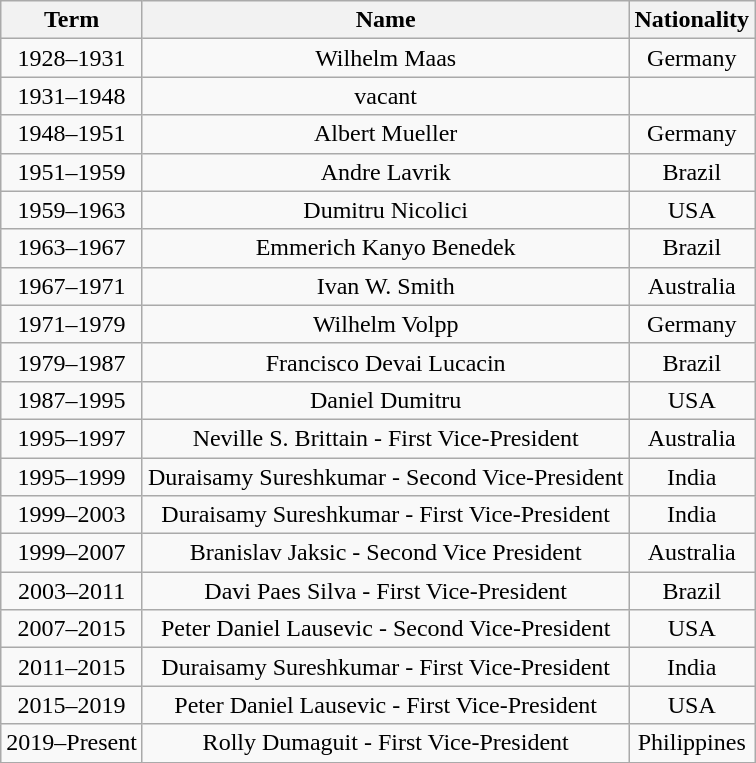<table class="wikitable" style="text-align:center">
<tr>
<th>Term</th>
<th>Name</th>
<th>Nationality</th>
</tr>
<tr>
<td>1928–1931</td>
<td>Wilhelm Maas</td>
<td>Germany</td>
</tr>
<tr>
<td>1931–1948</td>
<td>vacant</td>
<td></td>
</tr>
<tr>
<td>1948–1951</td>
<td>Albert Mueller</td>
<td>Germany</td>
</tr>
<tr>
<td>1951–1959</td>
<td>Andre Lavrik</td>
<td>Brazil</td>
</tr>
<tr>
<td>1959–1963</td>
<td>Dumitru Nicolici</td>
<td>USA</td>
</tr>
<tr>
<td>1963–1967</td>
<td>Emmerich Kanyo Benedek</td>
<td>Brazil</td>
</tr>
<tr>
<td>1967–1971</td>
<td>Ivan W. Smith</td>
<td>Australia</td>
</tr>
<tr>
<td>1971–1979</td>
<td>Wilhelm Volpp</td>
<td>Germany</td>
</tr>
<tr>
<td>1979–1987</td>
<td>Francisco Devai Lucacin</td>
<td>Brazil</td>
</tr>
<tr>
<td>1987–1995</td>
<td>Daniel Dumitru</td>
<td>USA</td>
</tr>
<tr>
<td>1995–1997</td>
<td>Neville S. Brittain - First Vice-President</td>
<td>Australia</td>
</tr>
<tr>
<td>1995–1999</td>
<td>Duraisamy Sureshkumar - Second Vice-President</td>
<td>India</td>
</tr>
<tr>
<td>1999–2003</td>
<td>Duraisamy Sureshkumar - First Vice-President</td>
<td>India</td>
</tr>
<tr>
<td>1999–2007</td>
<td>Branislav Jaksic - Second Vice President</td>
<td>Australia</td>
</tr>
<tr>
<td>2003–2011</td>
<td>Davi Paes Silva - First Vice-President</td>
<td>Brazil</td>
</tr>
<tr>
<td>2007–2015</td>
<td>Peter Daniel Lausevic - Second Vice-President</td>
<td>USA</td>
</tr>
<tr>
<td>2011–2015</td>
<td>Duraisamy Sureshkumar - First Vice-President</td>
<td>India</td>
</tr>
<tr>
<td>2015–2019</td>
<td>Peter Daniel Lausevic - First Vice-President</td>
<td>USA</td>
</tr>
<tr>
<td>2019–Present</td>
<td>Rolly Dumaguit - First Vice-President</td>
<td>Philippines</td>
</tr>
<tr>
</tr>
</table>
